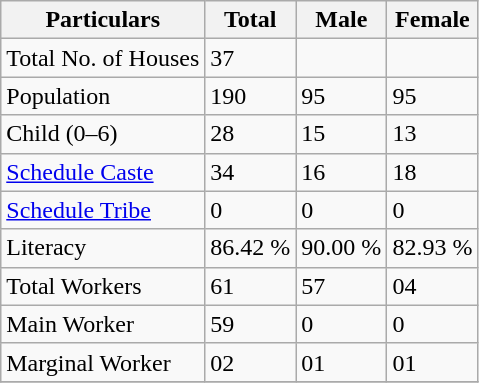<table class="wikitable sortable">
<tr>
<th>Particulars</th>
<th>Total</th>
<th>Male</th>
<th>Female</th>
</tr>
<tr>
<td>Total No. of Houses</td>
<td>37</td>
<td></td>
<td></td>
</tr>
<tr>
<td>Population</td>
<td>190</td>
<td>95</td>
<td>95</td>
</tr>
<tr>
<td>Child (0–6)</td>
<td>28</td>
<td>15</td>
<td>13</td>
</tr>
<tr>
<td><a href='#'>Schedule Caste</a></td>
<td>34</td>
<td>16</td>
<td>18</td>
</tr>
<tr>
<td><a href='#'>Schedule Tribe</a></td>
<td>0</td>
<td>0</td>
<td>0</td>
</tr>
<tr>
<td>Literacy</td>
<td>86.42  %</td>
<td>90.00   %</td>
<td>82.93   %</td>
</tr>
<tr>
<td>Total Workers</td>
<td>61</td>
<td>57</td>
<td>04</td>
</tr>
<tr>
<td>Main Worker</td>
<td>59</td>
<td>0</td>
<td>0</td>
</tr>
<tr>
<td>Marginal Worker</td>
<td>02</td>
<td>01</td>
<td>01</td>
</tr>
<tr>
</tr>
</table>
